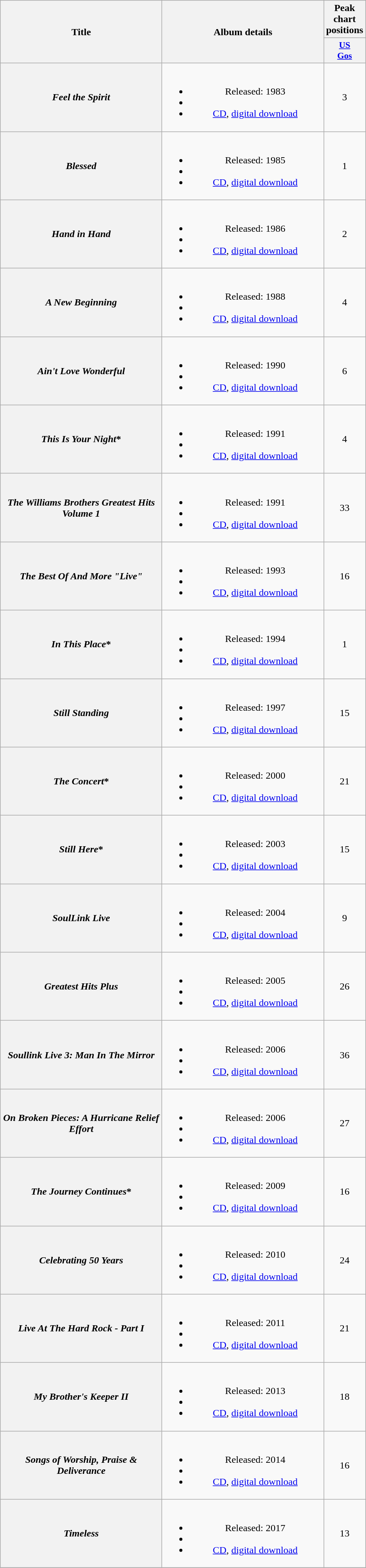<table class="wikitable plainrowheaders" style="text-align:center;">
<tr>
<th scope="col" rowspan="2" style="width:16em;">Title</th>
<th scope="col" rowspan="2" style="width:16em;">Album details</th>
<th scope="col" colspan="1">Peak chart positions</th>
</tr>
<tr>
<th style="width:3em; font-size:90%"><a href='#'>US<br>Gos</a></th>
</tr>
<tr>
<th scope="row"><em>Feel the Spirit</em></th>
<td><br><ul><li>Released: 1983</li><li></li><li><a href='#'>CD</a>, <a href='#'>digital download</a></li></ul></td>
<td>3</td>
</tr>
<tr>
<th scope="row"><em>Blessed</em></th>
<td><br><ul><li>Released: 1985</li><li></li><li><a href='#'>CD</a>, <a href='#'>digital download</a></li></ul></td>
<td>1</td>
</tr>
<tr>
<th scope="row"><em>Hand in Hand</em></th>
<td><br><ul><li>Released: 1986</li><li></li><li><a href='#'>CD</a>, <a href='#'>digital download</a></li></ul></td>
<td>2</td>
</tr>
<tr>
<th scope="row"><em>A New Beginning</em></th>
<td><br><ul><li>Released: 1988</li><li></li><li><a href='#'>CD</a>, <a href='#'>digital download</a></li></ul></td>
<td>4</td>
</tr>
<tr>
<th scope="row"><em>Ain't Love Wonderful</em></th>
<td><br><ul><li>Released: 1990</li><li></li><li><a href='#'>CD</a>, <a href='#'>digital download</a></li></ul></td>
<td>6</td>
</tr>
<tr>
<th scope="row"><em>This Is Your Night</em>*</th>
<td><br><ul><li>Released: 1991</li><li></li><li><a href='#'>CD</a>, <a href='#'>digital download</a></li></ul></td>
<td>4</td>
</tr>
<tr>
<th scope="row"><em>The Williams Brothers Greatest Hits Volume 1</em></th>
<td><br><ul><li>Released: 1991</li><li></li><li><a href='#'>CD</a>, <a href='#'>digital download</a></li></ul></td>
<td>33</td>
</tr>
<tr>
<th scope="row"><em>The Best Of And More "Live"</em></th>
<td><br><ul><li>Released: 1993</li><li></li><li><a href='#'>CD</a>, <a href='#'>digital download</a></li></ul></td>
<td>16</td>
</tr>
<tr>
<th scope="row"><em>In This Place</em>*</th>
<td><br><ul><li>Released: 1994</li><li></li><li><a href='#'>CD</a>, <a href='#'>digital download</a></li></ul></td>
<td>1</td>
</tr>
<tr>
<th scope="row"><em>Still Standing</em></th>
<td><br><ul><li>Released: 1997</li><li></li><li><a href='#'>CD</a>, <a href='#'>digital download</a></li></ul></td>
<td>15</td>
</tr>
<tr>
<th scope="row"><em>The Concert</em>*</th>
<td><br><ul><li>Released: 2000</li><li></li><li><a href='#'>CD</a>, <a href='#'>digital download</a></li></ul></td>
<td>21</td>
</tr>
<tr>
<th scope="row"><em>Still Here</em>*</th>
<td><br><ul><li>Released: 2003</li><li></li><li><a href='#'>CD</a>, <a href='#'>digital download</a></li></ul></td>
<td>15</td>
</tr>
<tr>
<th scope="row"><em>SoulLink Live</em></th>
<td><br><ul><li>Released: 2004</li><li></li><li><a href='#'>CD</a>, <a href='#'>digital download</a></li></ul></td>
<td>9</td>
</tr>
<tr>
<th scope="row"><em>Greatest Hits Plus</em></th>
<td><br><ul><li>Released: 2005</li><li></li><li><a href='#'>CD</a>, <a href='#'>digital download</a></li></ul></td>
<td>26</td>
</tr>
<tr>
<th scope="row"><em>Soullink Live 3: Man In The Mirror</em></th>
<td><br><ul><li>Released: 2006</li><li></li><li><a href='#'>CD</a>, <a href='#'>digital download</a></li></ul></td>
<td>36</td>
</tr>
<tr>
<th scope="row"><em>On Broken Pieces: A Hurricane Relief Effort</em></th>
<td><br><ul><li>Released: 2006</li><li></li><li><a href='#'>CD</a>, <a href='#'>digital download</a></li></ul></td>
<td>27</td>
</tr>
<tr>
<th scope="row"><em>The Journey Continues</em>*</th>
<td><br><ul><li>Released: 2009</li><li></li><li><a href='#'>CD</a>, <a href='#'>digital download</a></li></ul></td>
<td>16</td>
</tr>
<tr>
<th scope="row"><em>Celebrating 50 Years</em></th>
<td><br><ul><li>Released: 2010</li><li></li><li><a href='#'>CD</a>, <a href='#'>digital download</a></li></ul></td>
<td>24</td>
</tr>
<tr>
<th scope="row"><em>Live At The Hard Rock - Part I</em></th>
<td><br><ul><li>Released: 2011</li><li></li><li><a href='#'>CD</a>, <a href='#'>digital download</a></li></ul></td>
<td>21</td>
</tr>
<tr>
<th scope="row"><em>My Brother's Keeper II</em></th>
<td><br><ul><li>Released: 2013</li><li></li><li><a href='#'>CD</a>, <a href='#'>digital download</a></li></ul></td>
<td>18</td>
</tr>
<tr>
<th scope="row"><em>Songs of Worship, Praise & Deliverance</em></th>
<td><br><ul><li>Released: 2014</li><li></li><li><a href='#'>CD</a>, <a href='#'>digital download</a></li></ul></td>
<td>16</td>
</tr>
<tr>
<th scope="row"><em>Timeless</em></th>
<td><br><ul><li>Released: 2017</li><li></li><li><a href='#'>CD</a>, <a href='#'>digital download</a></li></ul></td>
<td>13</td>
</tr>
<tr>
</tr>
</table>
